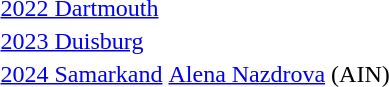<table>
<tr>
<td><a href='#'>2022 Dartmouth</a></td>
<td></td>
<td></td>
<td></td>
</tr>
<tr>
<td><a href='#'>2023 Duisburg</a></td>
<td></td>
<td></td>
<td></td>
</tr>
<tr>
<td><a href='#'>2024 Samarkand</a></td>
<td><a href='#'>Alena Nazdrova</a> (AIN)</td>
<td></td>
<td></td>
</tr>
</table>
